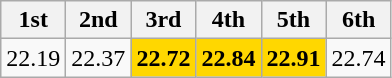<table class="wikitable" style="text-align:center;">
<tr>
<th>1st</th>
<th>2nd</th>
<th>3rd</th>
<th>4th</th>
<th>5th</th>
<th>6th</th>
</tr>
<tr>
<td>22.19</td>
<td>22.37</td>
<td bgcolor=gold><strong>22.72</strong></td>
<td bgcolor=gold><strong>22.84</strong></td>
<td bgcolor=gold><strong>22.91</strong></td>
<td>22.74</td>
</tr>
</table>
